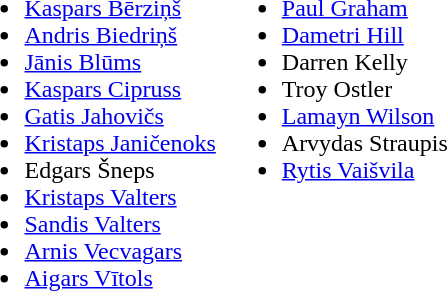<table>
<tr style="vertical-align: top;">
<td><br><ul><li> <a href='#'>Kaspars Bērziņš</a></li><li> <a href='#'>Andris Biedriņš</a></li><li> <a href='#'>Jānis Blūms</a></li><li> <a href='#'>Kaspars Cipruss</a></li><li> <a href='#'>Gatis Jahovičs</a></li><li> <a href='#'>Kristaps Janičenoks</a></li><li> Edgars Šneps</li><li> <a href='#'>Kristaps Valters</a></li><li> <a href='#'>Sandis Valters</a></li><li> <a href='#'>Arnis Vecvagars</a></li><li> <a href='#'>Aigars Vītols</a></li></ul></td>
<td><br><ul><li> <a href='#'>Paul Graham</a></li><li> <a href='#'>Dametri Hill</a></li><li> Darren Kelly</li><li> Troy Ostler</li><li> <a href='#'>Lamayn Wilson</a></li><li> Arvydas Straupis</li><li> <a href='#'>Rytis Vaišvila</a></li></ul></td>
</tr>
</table>
